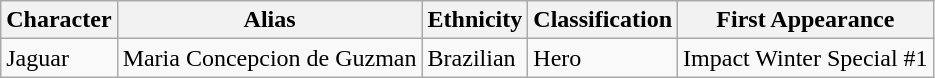<table class="wikitable">
<tr>
<th>Character</th>
<th>Alias</th>
<th>Ethnicity</th>
<th>Classification</th>
<th>First Appearance</th>
</tr>
<tr>
<td>Jaguar</td>
<td>Maria Concepcion de Guzman</td>
<td>Brazilian</td>
<td>Hero</td>
<td>Impact Winter Special #1</td>
</tr>
</table>
